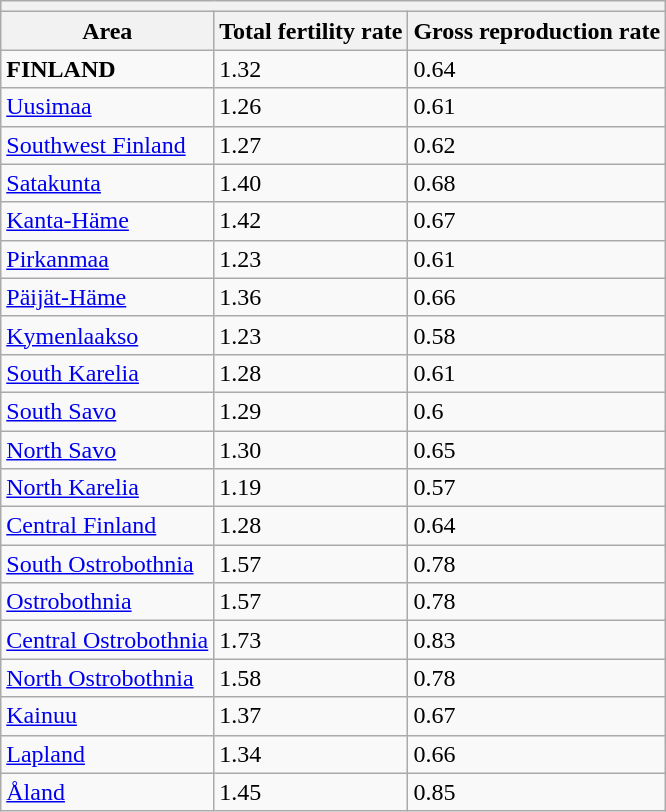<table class="wikitable mw-collapsible mw-collapsed">
<tr>
<th colspan="3"></th>
</tr>
<tr>
<th>Area</th>
<th>Total fertility rate</th>
<th>Gross reproduction rate</th>
</tr>
<tr>
<td><strong>FINLAND</strong></td>
<td>1.32</td>
<td>0.64</td>
</tr>
<tr>
<td><a href='#'>Uusimaa</a></td>
<td>1.26</td>
<td>0.61</td>
</tr>
<tr>
<td><a href='#'>Southwest Finland</a></td>
<td>1.27</td>
<td>0.62</td>
</tr>
<tr>
<td><a href='#'>Satakunta</a></td>
<td>1.40</td>
<td>0.68</td>
</tr>
<tr>
<td><a href='#'>Kanta-Häme</a></td>
<td>1.42</td>
<td>0.67</td>
</tr>
<tr>
<td><a href='#'>Pirkanmaa</a></td>
<td>1.23</td>
<td>0.61</td>
</tr>
<tr>
<td><a href='#'>Päijät-Häme</a></td>
<td>1.36</td>
<td>0.66</td>
</tr>
<tr>
<td><a href='#'>Kymenlaakso</a></td>
<td>1.23</td>
<td>0.58</td>
</tr>
<tr>
<td><a href='#'>South Karelia</a></td>
<td>1.28</td>
<td>0.61</td>
</tr>
<tr>
<td><a href='#'>South Savo</a></td>
<td>1.29</td>
<td>0.6</td>
</tr>
<tr>
<td><a href='#'>North Savo</a></td>
<td>1.30</td>
<td>0.65</td>
</tr>
<tr>
<td><a href='#'>North Karelia</a></td>
<td>1.19</td>
<td>0.57</td>
</tr>
<tr>
<td><a href='#'>Central Finland</a></td>
<td>1.28</td>
<td>0.64</td>
</tr>
<tr>
<td><a href='#'>South Ostrobothnia</a></td>
<td>1.57</td>
<td>0.78</td>
</tr>
<tr>
<td><a href='#'>Ostrobothnia</a></td>
<td>1.57</td>
<td>0.78</td>
</tr>
<tr>
<td><a href='#'>Central Ostrobothnia</a></td>
<td>1.73</td>
<td>0.83</td>
</tr>
<tr>
<td><a href='#'>North Ostrobothnia</a></td>
<td>1.58</td>
<td>0.78</td>
</tr>
<tr>
<td><a href='#'>Kainuu</a></td>
<td>1.37</td>
<td>0.67</td>
</tr>
<tr>
<td><a href='#'>Lapland</a></td>
<td>1.34</td>
<td>0.66</td>
</tr>
<tr>
<td><a href='#'>Åland</a></td>
<td>1.45</td>
<td>0.85</td>
</tr>
</table>
